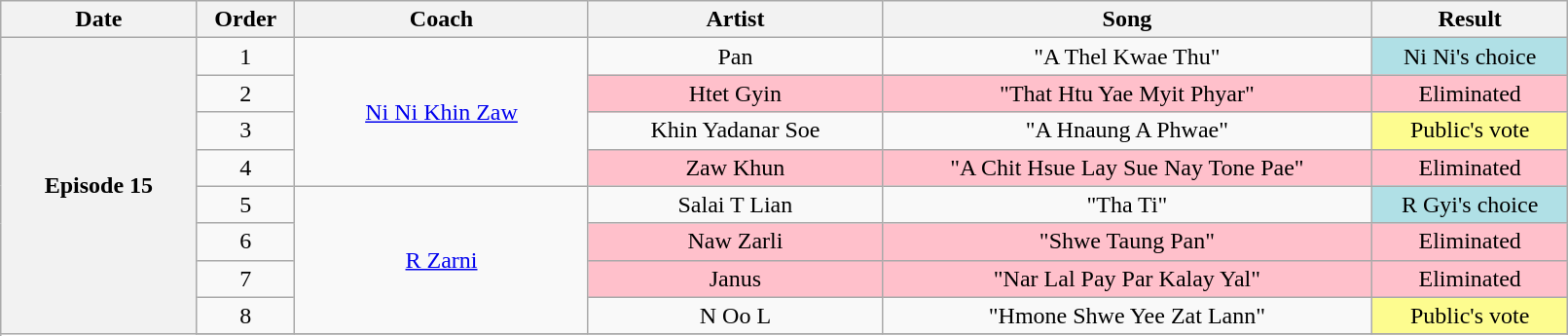<table class="wikitable" style="text-align:center; width:85%;">
<tr>
<th width="10%">Date</th>
<th width="05%">Order</th>
<th width="15%">Coach</th>
<th width="15%">Artist</th>
<th width="25%">Song</th>
<th width="10%">Result</th>
</tr>
<tr>
<th rowspan="12" scope="row">Episode 15<br></th>
<td>1</td>
<td rowspan="4"><a href='#'>Ni Ni Khin Zaw</a></td>
<td>Pan</td>
<td>"A Thel Kwae Thu"</td>
<td style="background:#B0E0E6;">Ni Ni's choice</td>
</tr>
<tr>
<td>2</td>
<td style="background:pink;">Htet Gyin</td>
<td style="background:pink;">"That Htu Yae Myit Phyar"</td>
<td style="background:pink;">Eliminated</td>
</tr>
<tr>
<td>3</td>
<td>Khin Yadanar Soe</td>
<td>"A Hnaung A Phwae"</td>
<td style="background:#fdfc8f;">Public's vote</td>
</tr>
<tr>
<td>4</td>
<td style="background:pink;">Zaw Khun</td>
<td style="background:pink;">"A Chit Hsue Lay Sue Nay Tone Pae"</td>
<td style="background:pink;">Eliminated</td>
</tr>
<tr>
<td>5</td>
<td rowspan="4"><a href='#'>R Zarni</a></td>
<td>Salai T Lian</td>
<td>"Tha Ti"</td>
<td style="background:#B0E0E6;">R Gyi's choice</td>
</tr>
<tr>
<td>6</td>
<td style="background:pink;">Naw Zarli</td>
<td style="background:pink;">"Shwe Taung Pan"</td>
<td style="background:pink;">Eliminated</td>
</tr>
<tr>
<td>7</td>
<td style="background:pink;">Janus</td>
<td style="background:pink;">"Nar Lal Pay Par Kalay Yal"</td>
<td style="background:pink;">Eliminated</td>
</tr>
<tr>
<td>8</td>
<td>N Oo L</td>
<td>"Hmone Shwe Yee Zat Lann"</td>
<td style="background:#fdfc8f;">Public's vote</td>
</tr>
<tr>
</tr>
</table>
